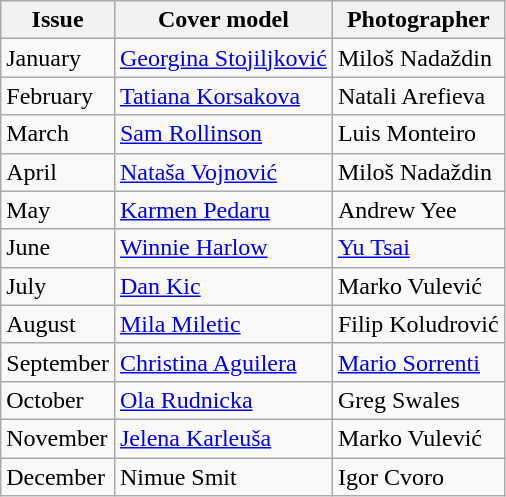<table class="sortable wikitable">
<tr>
<th>Issue</th>
<th>Cover model</th>
<th>Photographer</th>
</tr>
<tr>
<td>January</td>
<td><a href='#'>Georgina Stojiljković</a></td>
<td>Miloš Nadaždin</td>
</tr>
<tr>
<td>February</td>
<td><a href='#'>Tatiana Korsakova</a></td>
<td>Natali Arefieva</td>
</tr>
<tr>
<td>March</td>
<td><a href='#'>Sam Rollinson</a></td>
<td>Luis Monteiro</td>
</tr>
<tr>
<td>April</td>
<td><a href='#'>Nataša Vojnović</a></td>
<td>Miloš Nadaždin</td>
</tr>
<tr>
<td>May</td>
<td><a href='#'>Karmen Pedaru</a></td>
<td>Andrew Yee</td>
</tr>
<tr>
<td>June</td>
<td><a href='#'>Winnie Harlow</a></td>
<td><a href='#'>Yu Tsai</a></td>
</tr>
<tr>
<td>July</td>
<td><a href='#'>Dan Kic</a></td>
<td>Marko Vulević</td>
</tr>
<tr>
<td>August</td>
<td><a href='#'>Mila Miletic</a></td>
<td>Filip Koludrović</td>
</tr>
<tr>
<td>September</td>
<td><a href='#'>Christina Aguilera</a></td>
<td><a href='#'>Mario Sorrenti</a></td>
</tr>
<tr>
<td>October</td>
<td><a href='#'>Ola Rudnicka</a></td>
<td>Greg Swales</td>
</tr>
<tr>
<td>November</td>
<td><a href='#'>Jelena Karleuša</a></td>
<td>Marko Vulević</td>
</tr>
<tr>
<td>December</td>
<td>Nimue Smit</td>
<td>Igor Cvoro</td>
</tr>
</table>
